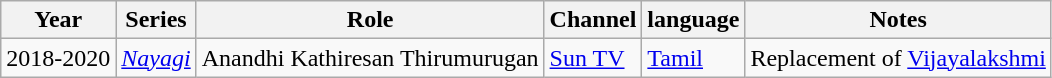<table class="wikitable sortable">
<tr>
<th>Year</th>
<th>Series</th>
<th>Role</th>
<th>Channel</th>
<th>language</th>
<th>Notes</th>
</tr>
<tr>
<td>2018-2020</td>
<td><em><a href='#'>Nayagi</a></em></td>
<td>Anandhi Kathiresan Thirumurugan</td>
<td><a href='#'>Sun TV</a></td>
<td><a href='#'>Tamil</a></td>
<td>Replacement of <a href='#'>Vijayalakshmi</a></td>
</tr>
</table>
